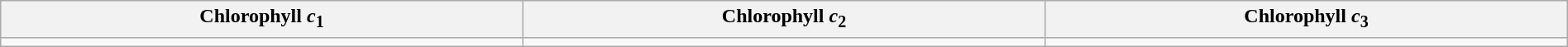<table class="wikitable" style="text-align:center;width:100%;">
<tr>
<th style="width:33%;">Chlorophyll <em>c</em><sub>1</sub></th>
<th style="width:33%;">Chlorophyll <em>c</em><sub>2</sub></th>
<th style="width:33%;">Chlorophyll <em>c</em><sub>3</sub></th>
</tr>
<tr>
<td valign="top"></td>
<td valign="top"></td>
<td valign="top"></td>
</tr>
</table>
